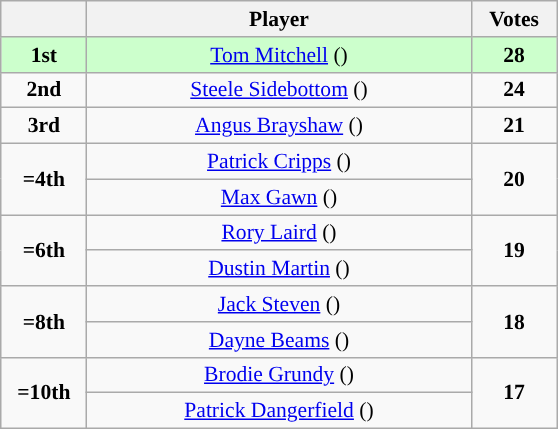<table class="wikitable" style="margin:1em auto; text-align: center; font-size: 90%;">
<tr>
<th style="width:50px;"></th>
<th style="width:250px;">Player</th>
<th style="width:50px;">Votes</th>
</tr>
<tr style="background:#cfc;">
<td><strong>1st</strong></td>
<td><a href='#'>Tom Mitchell</a> ()</td>
<td><strong>28</strong></td>
</tr>
<tr>
<td><strong>2nd</strong></td>
<td><a href='#'>Steele Sidebottom</a> ()</td>
<td><strong>24</strong></td>
</tr>
<tr>
<td><strong>3rd</strong></td>
<td><a href='#'>Angus Brayshaw</a> ()</td>
<td><strong>21</strong></td>
</tr>
<tr>
<td rowspan=2><strong>=4th</strong></td>
<td><a href='#'>Patrick Cripps</a> ()</td>
<td rowspan=2><strong>20</strong></td>
</tr>
<tr>
<td><a href='#'>Max Gawn</a> ()</td>
</tr>
<tr>
<td rowspan=2><strong>=6th</strong></td>
<td><a href='#'>Rory Laird</a> ()</td>
<td rowspan=2><strong>19</strong></td>
</tr>
<tr>
<td><a href='#'>Dustin Martin</a> ()</td>
</tr>
<tr>
<td rowspan=2><strong>=8th</strong></td>
<td><a href='#'>Jack Steven</a> ()</td>
<td rowspan=2><strong>18</strong></td>
</tr>
<tr>
<td><a href='#'>Dayne Beams</a> ()</td>
</tr>
<tr>
<td rowspan=2><strong>=10th</strong></td>
<td><a href='#'>Brodie Grundy</a> ()</td>
<td rowspan=2><strong>17</strong></td>
</tr>
<tr>
<td><a href='#'>Patrick Dangerfield</a> ()</td>
</tr>
</table>
